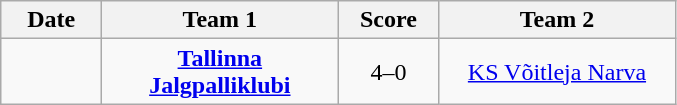<table class="wikitable" style="text-align: center">
<tr>
<th width=60px>Date</th>
<th width=150px>Team 1</th>
<th width=60px>Score</th>
<th width=150px>Team 2</th>
</tr>
<tr>
<td></td>
<td><strong><a href='#'>Tallinna Jalgpalliklubi</a></strong></td>
<td>4–0</td>
<td><a href='#'>KS Võitleja Narva</a></td>
</tr>
</table>
